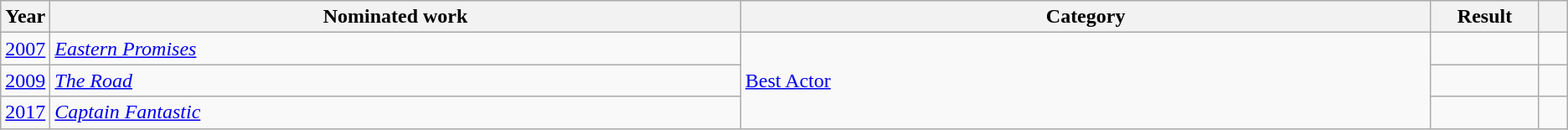<table class="wikitable sortable">
<tr>
<th scope="col" style="width:1em;">Year</th>
<th scope="col" style="width:35em;">Nominated work</th>
<th scope="col" style="width:35em;">Category</th>
<th scope="col" style="width:5em;">Result</th>
<th scope="col" style="width:1em;" class="unsortable"></th>
</tr>
<tr>
<td><a href='#'>2007</a></td>
<td><em><a href='#'>Eastern Promises</a></em></td>
<td rowspan="3"><a href='#'>Best Actor</a></td>
<td></td>
<td style="text-align:center;"></td>
</tr>
<tr>
<td><a href='#'>2009</a></td>
<td><em><a href='#'>The Road</a></em></td>
<td></td>
<td style="text-align:center;"></td>
</tr>
<tr>
<td><a href='#'>2017</a></td>
<td><em><a href='#'>Captain Fantastic</a></em></td>
<td></td>
<td style="text-align:center;"></td>
</tr>
</table>
